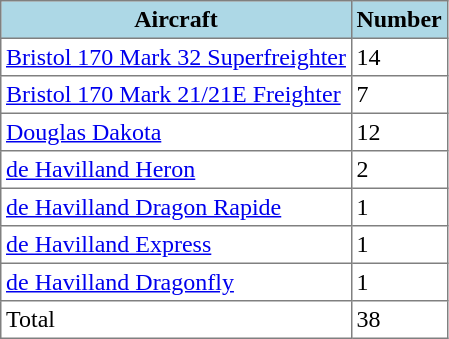<table class="toccolours" border="1" cellpadding="3" style="border-collapse:collapse">
<tr bgcolor=lightblue>
<th>Aircraft</th>
<th>Number</th>
</tr>
<tr>
<td><a href='#'>Bristol 170 Mark 32 Superfreighter</a></td>
<td>14</td>
</tr>
<tr>
<td><a href='#'>Bristol 170 Mark 21/21E Freighter</a></td>
<td>7</td>
</tr>
<tr>
<td><a href='#'>Douglas Dakota</a></td>
<td>12</td>
</tr>
<tr>
<td><a href='#'>de Havilland Heron</a></td>
<td>2</td>
</tr>
<tr>
<td><a href='#'>de Havilland Dragon Rapide</a></td>
<td>1</td>
</tr>
<tr>
<td><a href='#'>de Havilland Express</a></td>
<td>1</td>
</tr>
<tr>
<td><a href='#'>de Havilland Dragonfly</a></td>
<td>1</td>
</tr>
<tr>
<td>Total</td>
<td>38</td>
</tr>
</table>
